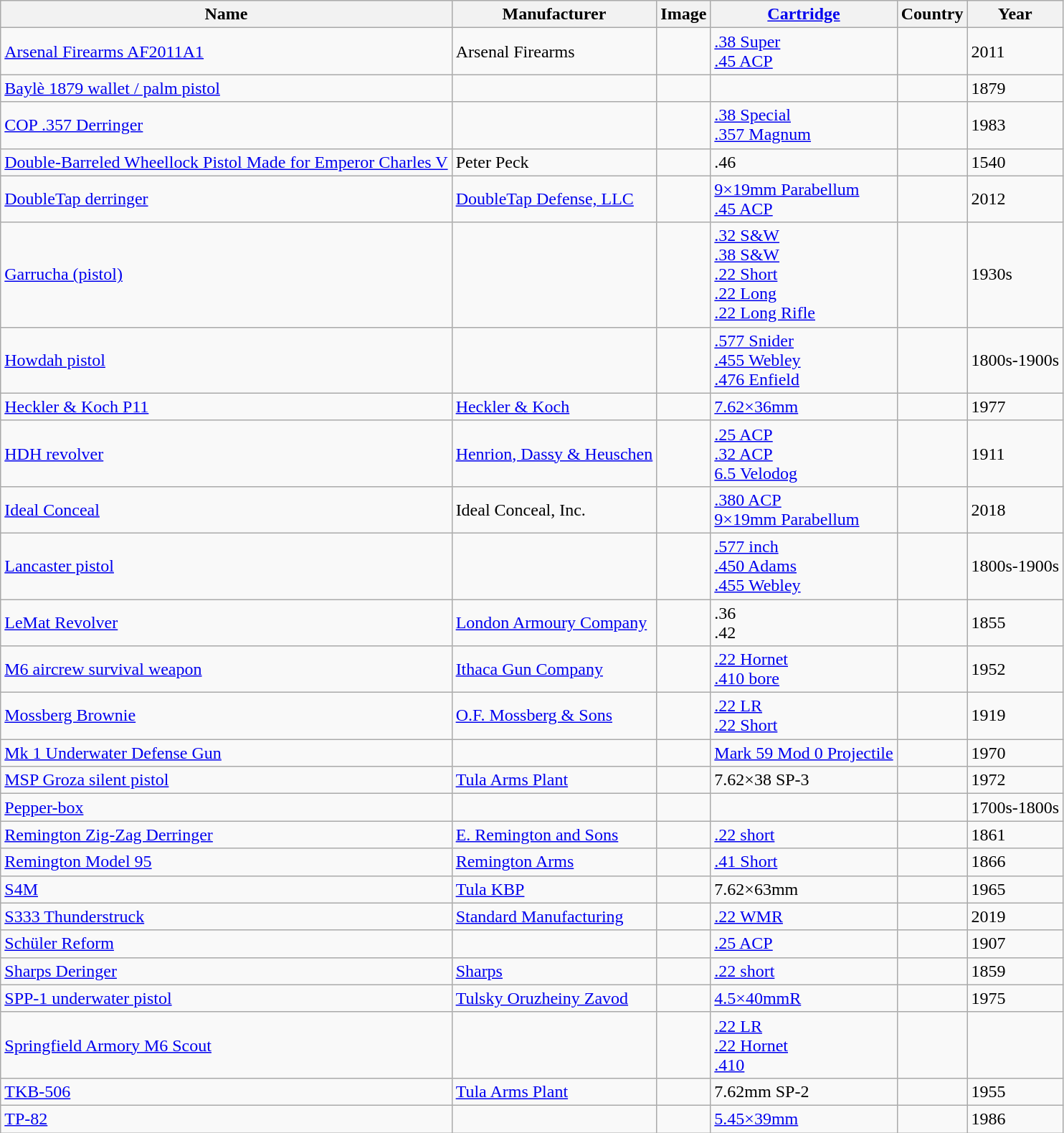<table class="wikitable sortable">
<tr>
<th>Name</th>
<th>Manufacturer</th>
<th class="unsortable">Image</th>
<th><a href='#'>Cartridge</a></th>
<th>Country</th>
<th>Year</th>
</tr>
<tr>
<td><a href='#'>Arsenal Firearms AF2011A1</a></td>
<td>Arsenal Firearms</td>
<td></td>
<td><a href='#'>.38 Super</a><br><a href='#'>.45 ACP</a></td>
<td></td>
<td>2011</td>
</tr>
<tr>
<td><a href='#'>Baylè 1879 wallet / palm pistol</a></td>
<td></td>
<td></td>
<td></td>
<td></td>
<td>1879</td>
</tr>
<tr>
<td><a href='#'>COP .357 Derringer</a></td>
<td></td>
<td></td>
<td><a href='#'>.38 Special</a><br><a href='#'>.357 Magnum</a></td>
<td></td>
<td>1983</td>
</tr>
<tr>
<td><a href='#'>Double-Barreled Wheellock Pistol Made for Emperor Charles V</a></td>
<td>Peter Peck</td>
<td></td>
<td>.46</td>
<td></td>
<td>1540</td>
</tr>
<tr>
<td><a href='#'>DoubleTap derringer</a></td>
<td><a href='#'>DoubleTap Defense, LLC</a></td>
<td></td>
<td><a href='#'>9×19mm Parabellum</a><br><a href='#'>.45 ACP</a></td>
<td></td>
<td>2012</td>
</tr>
<tr>
<td><a href='#'>Garrucha (pistol)</a></td>
<td></td>
<td></td>
<td><a href='#'>.32 S&W</a><br><a href='#'>.38 S&W</a><br><a href='#'>.22 Short</a><br><a href='#'>.22 Long</a><br><a href='#'>.22 Long Rifle</a></td>
<td></td>
<td>1930s</td>
</tr>
<tr>
<td><a href='#'>Howdah pistol</a></td>
<td></td>
<td></td>
<td><a href='#'>.577 Snider</a><br><a href='#'>.455 Webley</a><br><a href='#'>.476 Enfield</a></td>
<td></td>
<td>1800s-1900s</td>
</tr>
<tr>
<td><a href='#'>Heckler & Koch P11</a></td>
<td><a href='#'>Heckler & Koch</a></td>
<td></td>
<td><a href='#'>7.62×36mm</a></td>
<td></td>
<td>1977</td>
</tr>
<tr>
<td><a href='#'>HDH revolver</a></td>
<td><a href='#'>Henrion, Dassy & Heuschen</a></td>
<td></td>
<td><a href='#'>.25 ACP</a><br><a href='#'>.32 ACP</a><br><a href='#'>6.5 Velodog</a></td>
<td><br></td>
<td>1911</td>
</tr>
<tr>
<td><a href='#'>Ideal Conceal</a></td>
<td>Ideal Conceal, Inc.</td>
<td></td>
<td><a href='#'>.380 ACP</a><br><a href='#'>9×19mm Parabellum</a></td>
<td></td>
<td>2018</td>
</tr>
<tr>
<td><a href='#'>Lancaster pistol</a></td>
<td></td>
<td></td>
<td><a href='#'>.577 inch</a><br><a href='#'>.450 Adams</a><br><a href='#'>.455 Webley</a></td>
<td></td>
<td>1800s-1900s</td>
</tr>
<tr>
<td><a href='#'>LeMat Revolver</a></td>
<td><a href='#'>London Armoury Company</a></td>
<td></td>
<td>.36<br>.42</td>
<td><br></td>
<td>1855</td>
</tr>
<tr>
<td><a href='#'>M6 aircrew survival weapon</a></td>
<td><a href='#'>Ithaca Gun Company</a></td>
<td></td>
<td><a href='#'>.22 Hornet</a><br><a href='#'>.410 bore</a></td>
<td></td>
<td>1952</td>
</tr>
<tr>
<td><a href='#'>Mossberg Brownie</a></td>
<td><a href='#'>O.F. Mossberg & Sons</a></td>
<td></td>
<td><a href='#'>.22 LR</a><br><a href='#'>.22 Short</a></td>
<td></td>
<td>1919</td>
</tr>
<tr>
<td><a href='#'>Mk 1 Underwater Defense Gun</a></td>
<td></td>
<td></td>
<td><a href='#'>Mark 59 Mod 0 Projectile</a></td>
<td></td>
<td>1970</td>
</tr>
<tr>
<td><a href='#'>MSP Groza silent pistol</a></td>
<td><a href='#'>Tula Arms Plant</a></td>
<td></td>
<td>7.62×38 SP-3</td>
<td></td>
<td>1972</td>
</tr>
<tr>
<td><a href='#'>Pepper-box</a></td>
<td></td>
<td></td>
<td></td>
<td></td>
<td>1700s-1800s</td>
</tr>
<tr>
<td><a href='#'>Remington Zig-Zag Derringer</a></td>
<td><a href='#'>E. Remington and Sons</a></td>
<td></td>
<td><a href='#'>.22 short</a></td>
<td></td>
<td>1861</td>
</tr>
<tr>
<td><a href='#'>Remington Model 95</a></td>
<td><a href='#'>Remington Arms</a></td>
<td></td>
<td><a href='#'>.41 Short</a></td>
<td></td>
<td>1866</td>
</tr>
<tr>
<td><a href='#'>S4M</a></td>
<td><a href='#'>Tula KBP</a></td>
<td></td>
<td>7.62×63mm</td>
<td></td>
<td>1965</td>
</tr>
<tr>
<td><a href='#'>S333 Thunderstruck</a></td>
<td><a href='#'>Standard Manufacturing</a></td>
<td></td>
<td><a href='#'>.22 WMR</a></td>
<td></td>
<td>2019</td>
</tr>
<tr>
<td><a href='#'>Schüler Reform</a></td>
<td></td>
<td></td>
<td><a href='#'>.25 ACP</a></td>
<td></td>
<td>1907</td>
</tr>
<tr>
<td><a href='#'>Sharps Deringer</a></td>
<td><a href='#'>Sharps</a></td>
<td></td>
<td><a href='#'>.22 short</a></td>
<td></td>
<td>1859</td>
</tr>
<tr>
<td><a href='#'>SPP-1 underwater pistol</a></td>
<td><a href='#'>Tulsky Oruzheiny Zavod</a></td>
<td></td>
<td><a href='#'>4.5×40mmR</a></td>
<td></td>
<td>1975</td>
</tr>
<tr>
<td><a href='#'>Springfield Armory M6 Scout</a></td>
<td></td>
<td></td>
<td><a href='#'>.22 LR</a><br><a href='#'>.22 Hornet</a><br><a href='#'>.410</a></td>
<td></td>
<td></td>
</tr>
<tr>
<td><a href='#'>TKB-506</a></td>
<td><a href='#'>Tula Arms Plant</a></td>
<td></td>
<td>7.62mm SP-2</td>
<td></td>
<td>1955</td>
</tr>
<tr>
<td><a href='#'>TP-82</a></td>
<td></td>
<td></td>
<td><a href='#'>5.45×39mm</a></td>
<td></td>
<td>1986</td>
</tr>
</table>
